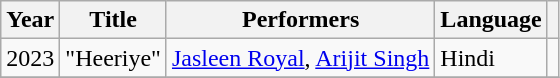<table class="wikitable plainrowheaders unsortable" style="text-align: margin;">
<tr>
<th scope="col">Year</th>
<th scope="col">Title</th>
<th scope="col">Performers</th>
<th scope="col">Language</th>
<th class="unsortable" scope="col"></th>
</tr>
<tr>
<td>2023</td>
<td>"Heeriye"</td>
<td><a href='#'>Jasleen Royal</a>, <a href='#'>Arijit Singh</a></td>
<td>Hindi</td>
<td style="text-align:center;"></td>
</tr>
<tr>
</tr>
</table>
